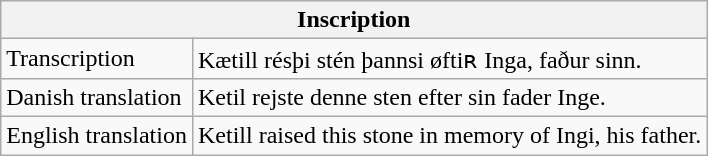<table class="wikitable">
<tr>
<th align="left" colspan="2"><strong>Inscription </strong></th>
</tr>
<tr>
<td align="left">Transcription</td>
<td>Kætill résþi stén þannsi øftiʀ Inga, faður sinn.</td>
</tr>
<tr>
<td align="left">Danish translation</td>
<td>Ketil rejste denne sten efter sin fader Inge.</td>
</tr>
<tr>
<td align="left">English translation</td>
<td>Ketill raised this stone in memory of Ingi, his father.</td>
</tr>
</table>
